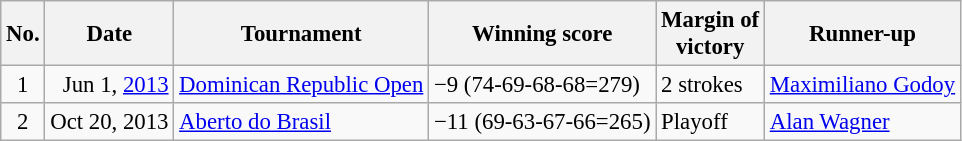<table class="wikitable" style="font-size:95%;">
<tr>
<th>No.</th>
<th>Date</th>
<th>Tournament</th>
<th>Winning score</th>
<th>Margin of<br>victory</th>
<th>Runner-up</th>
</tr>
<tr>
<td align=center>1</td>
<td align=right>Jun 1, <a href='#'>2013</a></td>
<td><a href='#'>Dominican Republic Open</a></td>
<td>−9 (74-69-68-68=279)</td>
<td>2 strokes</td>
<td> <a href='#'>Maximiliano Godoy</a></td>
</tr>
<tr>
<td align=center>2</td>
<td align=right>Oct 20, 2013</td>
<td><a href='#'>Aberto do Brasil</a></td>
<td>−11 (69-63-67-66=265)</td>
<td>Playoff</td>
<td> <a href='#'>Alan Wagner</a></td>
</tr>
</table>
